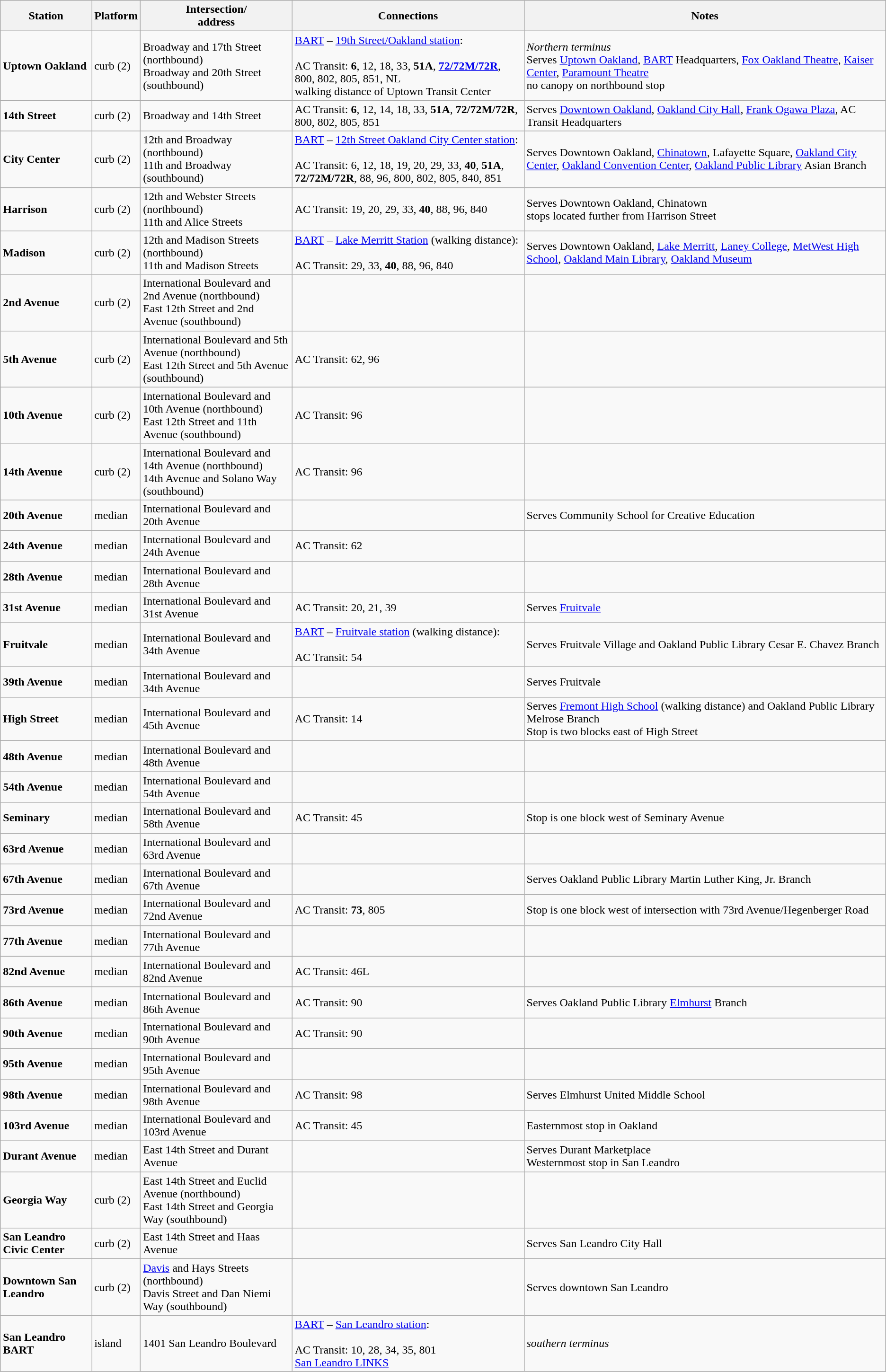<table class="wikitable">
<tr>
<th>Station</th>
<th>Platform</th>
<th>Intersection/<br>address</th>
<th>Connections</th>
<th>Notes</th>
</tr>
<tr>
<td><strong>Uptown Oakland</strong></td>
<td>curb (2)</td>
<td>Broadway and 17th Street (northbound)<br>Broadway and 20th Street (southbound)</td>
<td><a href='#'>BART</a> – <a href='#'>19th Street/Oakland station</a>:<br>  <br>AC Transit:  <strong>6</strong>, 12, 18, 33, <strong>51A</strong>, <strong><a href='#'>72/72M/72R</a></strong>, 800, 802, 805, 851, NL<br>walking distance of Uptown Transit Center</td>
<td><em>Northern terminus</em><br>Serves <a href='#'>Uptown Oakland</a>, <a href='#'>BART</a> Headquarters, <a href='#'>Fox Oakland Theatre</a>, <a href='#'>Kaiser Center</a>, <a href='#'>Paramount Theatre</a><br>no canopy on northbound stop</td>
</tr>
<tr>
<td><strong>14th Street</strong></td>
<td>curb (2)</td>
<td>Broadway and 14th Street</td>
<td>AC Transit:  <strong>6</strong>, 12, 14, 18, 33, <strong>51A</strong>, <strong>72/72M/72R</strong>, 800, 802, 805, 851</td>
<td>Serves <a href='#'>Downtown Oakland</a>, <a href='#'>Oakland City Hall</a>, <a href='#'>Frank Ogawa Plaza</a>, AC Transit Headquarters</td>
</tr>
<tr>
<td><strong>City Center</strong></td>
<td>curb (2)</td>
<td>12th and Broadway (northbound)<br>11th and Broadway (southbound)</td>
<td><a href='#'>BART</a> – <a href='#'>12th Street Oakland City Center station</a>:<br>  <br>AC Transit:  6, 12, 18, 19, 20, 29, 33, <strong>40</strong>, <strong>51A</strong>, <strong>72/72M/72R</strong>, 88, 96, 800, 802, 805, 840, 851</td>
<td>Serves Downtown Oakland, <a href='#'>Chinatown</a>, Lafayette Square, <a href='#'>Oakland City Center</a>, <a href='#'>Oakland Convention Center</a>, <a href='#'>Oakland Public Library</a> Asian Branch</td>
</tr>
<tr>
<td><strong>Harrison</strong></td>
<td>curb (2)</td>
<td>12th and Webster Streets (northbound)<br>11th and Alice Streets</td>
<td>AC Transit:  19, 20, 29, 33, <strong>40</strong>, 88, 96, 840</td>
<td>Serves Downtown Oakland, Chinatown<br> stops located further from Harrison Street</td>
</tr>
<tr>
<td><strong>Madison</strong></td>
<td>curb (2)</td>
<td>12th and Madison Streets (northbound)<br>11th and Madison Streets</td>
<td><a href='#'>BART</a> – <a href='#'>Lake Merritt Station</a> (walking distance):<br>  <br>AC Transit: 29, 33, <strong>40</strong>, 88, 96, 840</td>
<td>Serves Downtown Oakland, <a href='#'>Lake Merritt</a>, <a href='#'>Laney College</a>, <a href='#'>MetWest High School</a>, <a href='#'>Oakland Main Library</a>, <a href='#'>Oakland Museum</a></td>
</tr>
<tr>
<td><strong>2nd Avenue</strong></td>
<td>curb (2)</td>
<td>International Boulevard and 2nd Avenue (northbound)<br>East 12th Street and 2nd Avenue (southbound)</td>
<td></td>
<td></td>
</tr>
<tr>
<td><strong>5th Avenue</strong></td>
<td>curb (2)</td>
<td>International Boulevard and 5th Avenue (northbound)<br>East 12th Street and 5th Avenue (southbound)</td>
<td>AC Transit:  62, 96</td>
<td></td>
</tr>
<tr>
<td><strong>10th Avenue</strong></td>
<td>curb (2)</td>
<td>International Boulevard and 10th Avenue (northbound)<br>East 12th Street and 11th Avenue (southbound)</td>
<td>AC Transit:  96</td>
<td></td>
</tr>
<tr>
<td><strong>14th Avenue</strong></td>
<td>curb (2)</td>
<td>International Boulevard and 14th Avenue (northbound)<br>14th Avenue and Solano Way (southbound)</td>
<td>AC Transit:  96</td>
<td></td>
</tr>
<tr>
<td><strong>20th Avenue</strong></td>
<td>median</td>
<td>International Boulevard and 20th Avenue</td>
<td></td>
<td>Serves Community School for Creative Education</td>
</tr>
<tr>
<td><strong>24th Avenue</strong></td>
<td>median</td>
<td>International Boulevard and 24th Avenue</td>
<td>AC Transit:  62</td>
<td></td>
</tr>
<tr>
<td><strong>28th Avenue</strong></td>
<td>median</td>
<td>International Boulevard and 28th Avenue</td>
<td></td>
<td></td>
</tr>
<tr>
<td><strong>31st Avenue</strong></td>
<td>median</td>
<td>International Boulevard and 31st Avenue</td>
<td>AC Transit:  20, 21, 39</td>
<td>Serves <a href='#'>Fruitvale</a></td>
</tr>
<tr>
<td><strong>Fruitvale</strong></td>
<td>median</td>
<td>International Boulevard and 34th Avenue</td>
<td><a href='#'>BART</a> – <a href='#'>Fruitvale station</a> (walking distance):<br>  <br>AC Transit:  54</td>
<td>Serves Fruitvale Village and Oakland Public Library Cesar E. Chavez Branch</td>
</tr>
<tr>
<td><strong>39th Avenue</strong></td>
<td>median</td>
<td>International Boulevard and 34th Avenue</td>
<td></td>
<td>Serves Fruitvale</td>
</tr>
<tr>
<td><strong>High Street</strong></td>
<td>median</td>
<td>International Boulevard and 45th Avenue</td>
<td>AC Transit:  14</td>
<td>Serves <a href='#'>Fremont High School</a> (walking distance) and Oakland Public Library Melrose Branch<br>Stop is two blocks east of High Street</td>
</tr>
<tr>
<td><strong>48th Avenue</strong></td>
<td>median</td>
<td>International Boulevard and 48th Avenue</td>
<td></td>
<td></td>
</tr>
<tr>
<td><strong>54th Avenue</strong></td>
<td>median</td>
<td>International Boulevard and 54th Avenue</td>
<td></td>
<td></td>
</tr>
<tr>
<td><strong>Seminary</strong></td>
<td>median</td>
<td>International Boulevard and 58th Avenue</td>
<td>AC Transit:  45</td>
<td>Stop is one block west of Seminary Avenue</td>
</tr>
<tr>
<td><strong>63rd Avenue</strong></td>
<td>median</td>
<td>International Boulevard and 63rd Avenue</td>
<td></td>
<td></td>
</tr>
<tr>
<td><strong>67th Avenue</strong></td>
<td>median</td>
<td>International Boulevard and 67th Avenue</td>
<td></td>
<td>Serves Oakland Public Library Martin Luther King, Jr. Branch</td>
</tr>
<tr>
<td><strong>73rd Avenue</strong></td>
<td>median</td>
<td>International Boulevard and 72nd Avenue</td>
<td>AC Transit:  <strong>73</strong>, 805</td>
<td>Stop is one block west of intersection with 73rd Avenue/Hegenberger Road</td>
</tr>
<tr>
<td><strong>77th Avenue</strong></td>
<td>median</td>
<td>International Boulevard and 77th Avenue</td>
<td></td>
<td></td>
</tr>
<tr>
<td><strong>82nd Avenue</strong></td>
<td>median</td>
<td>International Boulevard and 82nd Avenue</td>
<td>AC Transit:  46L</td>
<td></td>
</tr>
<tr>
<td><strong>86th Avenue</strong></td>
<td>median</td>
<td>International Boulevard and 86th Avenue</td>
<td>AC Transit:  90</td>
<td>Serves Oakland Public Library <a href='#'>Elmhurst</a> Branch</td>
</tr>
<tr>
<td><strong>90th Avenue</strong></td>
<td>median</td>
<td>International Boulevard and 90th Avenue</td>
<td>AC Transit:  90</td>
<td></td>
</tr>
<tr>
<td><strong>95th Avenue</strong></td>
<td>median</td>
<td>International Boulevard and 95th Avenue</td>
<td></td>
<td></td>
</tr>
<tr>
<td><strong>98th Avenue</strong></td>
<td>median</td>
<td>International Boulevard and 98th Avenue</td>
<td>AC Transit:  98</td>
<td>Serves Elmhurst United Middle School</td>
</tr>
<tr>
<td><strong>103rd Avenue</strong></td>
<td>median</td>
<td>International Boulevard and 103rd Avenue</td>
<td>AC Transit:  45</td>
<td>Easternmost stop in Oakland</td>
</tr>
<tr>
<td><strong>Durant Avenue</strong></td>
<td>median</td>
<td>East 14th Street and Durant Avenue</td>
<td></td>
<td>Serves Durant Marketplace<br>Westernmost stop in San Leandro</td>
</tr>
<tr>
<td><strong>Georgia Way</strong></td>
<td>curb (2)</td>
<td>East 14th Street and Euclid Avenue (northbound)<br>East 14th Street and Georgia Way (southbound)</td>
<td></td>
<td></td>
</tr>
<tr>
<td><strong>San Leandro Civic Center</strong></td>
<td>curb (2)</td>
<td>East 14th Street and Haas Avenue</td>
<td></td>
<td>Serves San Leandro City Hall</td>
</tr>
<tr>
<td><strong>Downtown San Leandro</strong></td>
<td>curb (2)</td>
<td><a href='#'>Davis</a> and Hays Streets (northbound)<br>Davis Street and Dan Niemi Way (southbound)</td>
<td></td>
<td>Serves downtown San Leandro</td>
</tr>
<tr>
<td><strong>San Leandro BART</strong></td>
<td>island</td>
<td>1401 San Leandro Boulevard</td>
<td><a href='#'>BART</a> – <a href='#'>San Leandro station</a>:<br>  <br>AC Transit:  10, 28, 34, 35, 801<br><a href='#'>San Leandro LINKS</a></td>
<td><em>southern terminus</em></td>
</tr>
</table>
